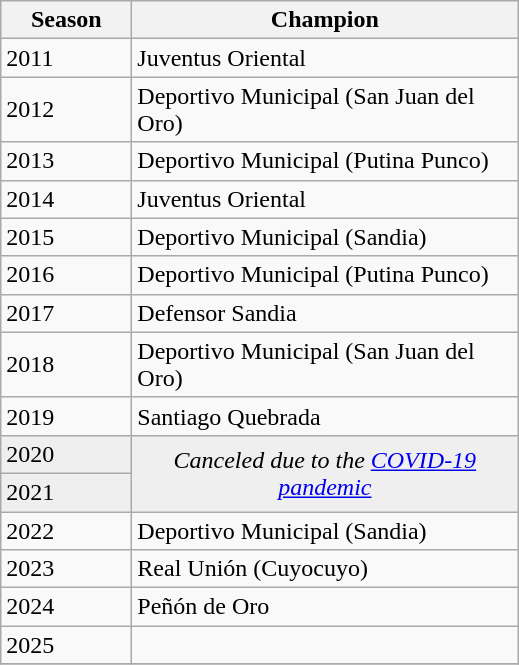<table class="wikitable sortable">
<tr>
<th width=80px>Season</th>
<th width=250px>Champion</th>
</tr>
<tr>
<td>2011</td>
<td>Juventus Oriental</td>
</tr>
<tr>
<td>2012</td>
<td>Deportivo Municipal (San Juan del Oro)</td>
</tr>
<tr>
<td>2013</td>
<td>Deportivo Municipal (Putina Punco)</td>
</tr>
<tr>
<td>2014</td>
<td>Juventus Oriental</td>
</tr>
<tr>
<td>2015</td>
<td>Deportivo Municipal (Sandia)</td>
</tr>
<tr>
<td>2016</td>
<td>Deportivo Municipal (Putina Punco)</td>
</tr>
<tr>
<td>2017</td>
<td>Defensor Sandia</td>
</tr>
<tr>
<td>2018</td>
<td>Deportivo Municipal (San Juan del Oro)</td>
</tr>
<tr>
<td>2019</td>
<td>Santiago Quebrada</td>
</tr>
<tr bgcolor=#efefef>
<td>2020</td>
<td rowspan=2 colspan="1" align=center><em>Canceled due to the <a href='#'>COVID-19 pandemic</a></em></td>
</tr>
<tr bgcolor=#efefef>
<td>2021</td>
</tr>
<tr>
<td>2022</td>
<td>Deportivo Municipal (Sandia)</td>
</tr>
<tr>
<td>2023</td>
<td>Real Unión (Cuyocuyo)</td>
</tr>
<tr>
<td>2024</td>
<td>Peñón de Oro</td>
</tr>
<tr>
<td>2025</td>
<td></td>
</tr>
<tr>
</tr>
</table>
